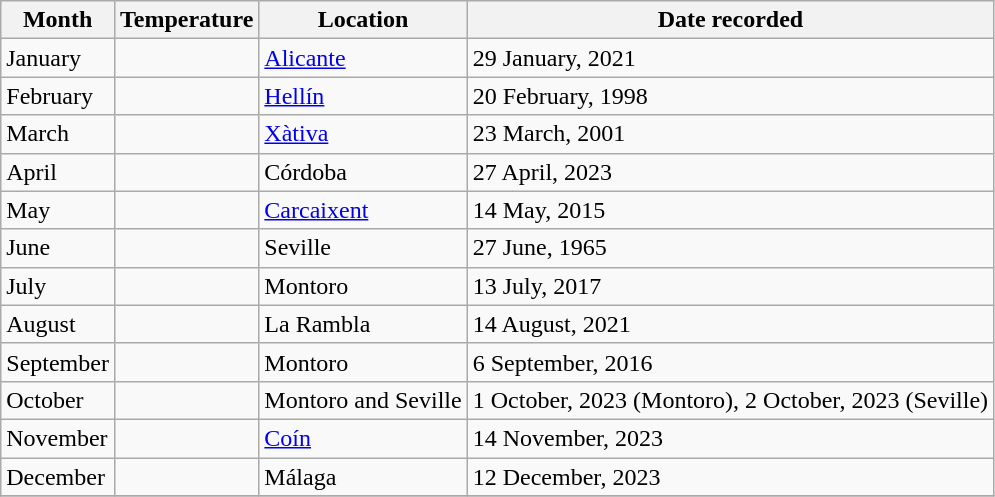<table class="wikitable">
<tr>
<th>Month</th>
<th>Temperature</th>
<th>Location</th>
<th>Date recorded</th>
</tr>
<tr>
<td>January</td>
<td></td>
<td><a href='#'>Alicante</a></td>
<td>29 January, 2021</td>
</tr>
<tr>
<td>February</td>
<td></td>
<td><a href='#'>Hellín</a></td>
<td>20 February, 1998</td>
</tr>
<tr>
<td>March</td>
<td></td>
<td><a href='#'>Xàtiva</a></td>
<td>23 March, 2001</td>
</tr>
<tr>
<td>April</td>
<td></td>
<td>Córdoba</td>
<td>27 April, 2023</td>
</tr>
<tr>
<td>May</td>
<td></td>
<td><a href='#'>Carcaixent</a></td>
<td>14 May, 2015</td>
</tr>
<tr>
<td>June</td>
<td></td>
<td>Seville</td>
<td>27 June, 1965</td>
</tr>
<tr>
<td>July</td>
<td></td>
<td>Montoro</td>
<td>13 July, 2017</td>
</tr>
<tr>
<td>August</td>
<td></td>
<td>La Rambla</td>
<td>14 August, 2021</td>
</tr>
<tr>
<td>September</td>
<td></td>
<td>Montoro</td>
<td>6 September, 2016</td>
</tr>
<tr>
<td>October</td>
<td></td>
<td>Montoro and Seville</td>
<td>1 October, 2023 (Montoro), 2 October, 2023 (Seville)</td>
</tr>
<tr>
<td>November</td>
<td></td>
<td><a href='#'>Coín</a></td>
<td>14 November, 2023</td>
</tr>
<tr>
<td>December</td>
<td></td>
<td>Málaga</td>
<td>12 December, 2023</td>
</tr>
<tr>
</tr>
</table>
